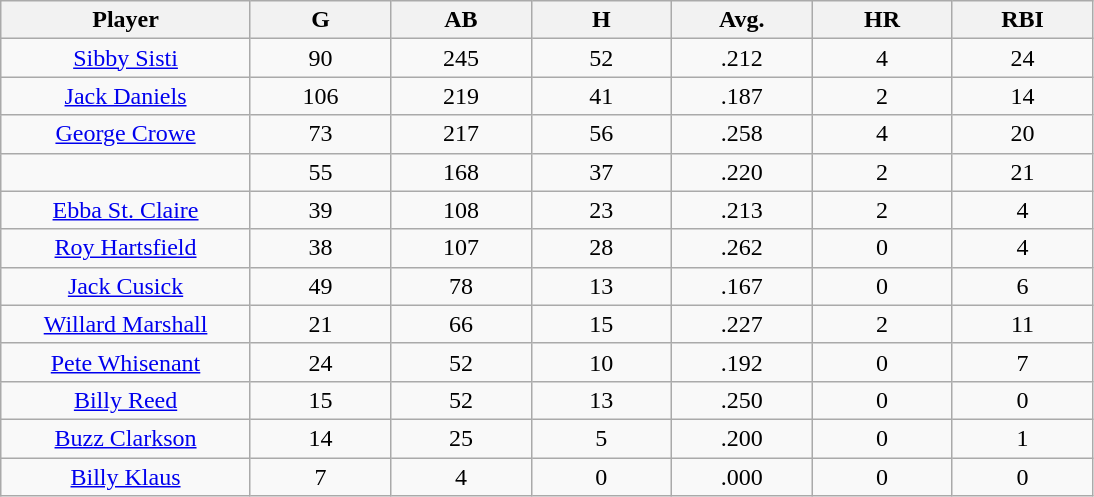<table class="wikitable sortable">
<tr>
<th bgcolor="#DDDDFF" width="16%">Player</th>
<th bgcolor="#DDDDFF" width="9%">G</th>
<th bgcolor="#DDDDFF" width="9%">AB</th>
<th bgcolor="#DDDDFF" width="9%">H</th>
<th bgcolor="#DDDDFF" width="9%">Avg.</th>
<th bgcolor="#DDDDFF" width="9%">HR</th>
<th bgcolor="#DDDDFF" width="9%">RBI</th>
</tr>
<tr align="center">
<td><a href='#'>Sibby Sisti</a></td>
<td>90</td>
<td>245</td>
<td>52</td>
<td>.212</td>
<td>4</td>
<td>24</td>
</tr>
<tr align="center">
<td><a href='#'>Jack Daniels</a></td>
<td>106</td>
<td>219</td>
<td>41</td>
<td>.187</td>
<td>2</td>
<td>14</td>
</tr>
<tr align="center">
<td><a href='#'>George Crowe</a></td>
<td>73</td>
<td>217</td>
<td>56</td>
<td>.258</td>
<td>4</td>
<td>20</td>
</tr>
<tr align="center">
<td></td>
<td>55</td>
<td>168</td>
<td>37</td>
<td>.220</td>
<td>2</td>
<td>21</td>
</tr>
<tr align="center">
<td><a href='#'>Ebba St. Claire</a></td>
<td>39</td>
<td>108</td>
<td>23</td>
<td>.213</td>
<td>2</td>
<td>4</td>
</tr>
<tr align="center">
<td><a href='#'>Roy Hartsfield</a></td>
<td>38</td>
<td>107</td>
<td>28</td>
<td>.262</td>
<td>0</td>
<td>4</td>
</tr>
<tr align="center">
<td><a href='#'>Jack Cusick</a></td>
<td>49</td>
<td>78</td>
<td>13</td>
<td>.167</td>
<td>0</td>
<td>6</td>
</tr>
<tr align="center">
<td><a href='#'>Willard Marshall</a></td>
<td>21</td>
<td>66</td>
<td>15</td>
<td>.227</td>
<td>2</td>
<td>11</td>
</tr>
<tr align="center">
<td><a href='#'>Pete Whisenant</a></td>
<td>24</td>
<td>52</td>
<td>10</td>
<td>.192</td>
<td>0</td>
<td>7</td>
</tr>
<tr align="center">
<td><a href='#'>Billy Reed</a></td>
<td>15</td>
<td>52</td>
<td>13</td>
<td>.250</td>
<td>0</td>
<td>0</td>
</tr>
<tr align="center">
<td><a href='#'>Buzz Clarkson</a></td>
<td>14</td>
<td>25</td>
<td>5</td>
<td>.200</td>
<td>0</td>
<td>1</td>
</tr>
<tr align="center">
<td><a href='#'>Billy Klaus</a></td>
<td>7</td>
<td>4</td>
<td>0</td>
<td>.000</td>
<td>0</td>
<td>0</td>
</tr>
</table>
